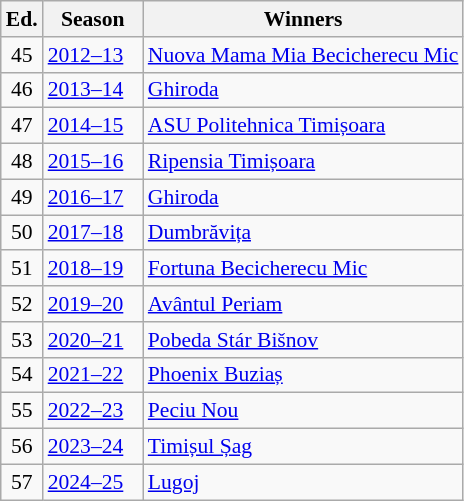<table class="wikitable" style="font-size:90%">
<tr>
<th><abbr>Ed.</abbr></th>
<th width="60">Season</th>
<th width="auto">Winners</th>
</tr>
<tr>
<td align=center>45</td>
<td><a href='#'>2012–13</a></td>
<td><a href='#'>Nuova Mama Mia Becicherecu Mic</a></td>
</tr>
<tr>
<td align=center>46</td>
<td><a href='#'>2013–14</a></td>
<td><a href='#'>Ghiroda</a></td>
</tr>
<tr>
<td align=center>47</td>
<td><a href='#'>2014–15</a></td>
<td><a href='#'>ASU Politehnica Timișoara</a></td>
</tr>
<tr>
<td align=center>48</td>
<td><a href='#'>2015–16</a></td>
<td><a href='#'>Ripensia Timișoara</a></td>
</tr>
<tr>
<td align=center>49</td>
<td><a href='#'>2016–17</a></td>
<td><a href='#'>Ghiroda</a></td>
</tr>
<tr>
<td align=center>50</td>
<td><a href='#'>2017–18</a></td>
<td><a href='#'>Dumbrăvița</a></td>
</tr>
<tr>
<td align=center>51</td>
<td><a href='#'>2018–19</a></td>
<td><a href='#'>Fortuna Becicherecu Mic</a></td>
</tr>
<tr>
<td align=center>52</td>
<td><a href='#'>2019–20</a></td>
<td><a href='#'>Avântul Periam</a></td>
</tr>
<tr>
<td align=center>53</td>
<td><a href='#'>2020–21</a></td>
<td><a href='#'>Pobeda Stár Bišnov</a></td>
</tr>
<tr>
<td align=center>54</td>
<td><a href='#'>2021–22</a></td>
<td><a href='#'>Phoenix Buziaș</a></td>
</tr>
<tr>
<td align=center>55</td>
<td><a href='#'>2022–23</a></td>
<td><a href='#'>Peciu Nou</a></td>
</tr>
<tr>
<td align=center>56</td>
<td><a href='#'>2023–24</a></td>
<td><a href='#'>Timișul Șag</a></td>
</tr>
<tr>
<td align=center>57</td>
<td><a href='#'>2024–25</a></td>
<td><a href='#'>Lugoj</a></td>
</tr>
</table>
